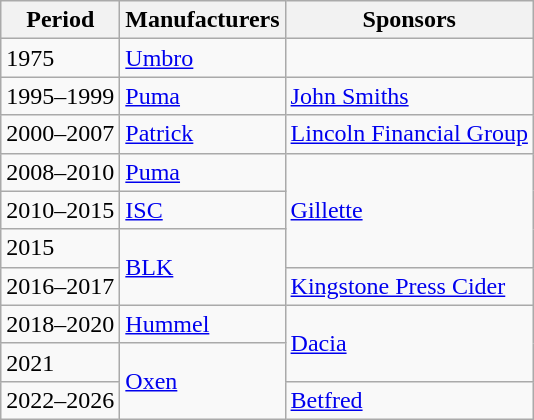<table class=wikitable>
<tr>
<th>Period</th>
<th>Manufacturers</th>
<th>Sponsors</th>
</tr>
<tr>
<td>1975</td>
<td><a href='#'>Umbro</a></td>
<td></td>
</tr>
<tr>
<td>1995–1999</td>
<td><a href='#'>Puma</a></td>
<td><a href='#'>John Smiths</a></td>
</tr>
<tr>
<td>2000–2007</td>
<td><a href='#'>Patrick</a></td>
<td><a href='#'>Lincoln Financial Group</a></td>
</tr>
<tr>
<td>2008–2010</td>
<td><a href='#'>Puma</a></td>
<td rowspan=3><a href='#'>Gillette</a></td>
</tr>
<tr>
<td>2010–2015</td>
<td><a href='#'>ISC</a></td>
</tr>
<tr>
<td>2015</td>
<td rowspan=2><a href='#'>BLK</a></td>
</tr>
<tr>
<td>2016–2017</td>
<td><a href='#'>Kingstone Press Cider</a></td>
</tr>
<tr>
<td>2018–2020</td>
<td><a href='#'>Hummel</a></td>
<td rowspan=2><a href='#'>Dacia</a></td>
</tr>
<tr>
<td>2021</td>
<td rowspan=2><a href='#'>Oxen</a></td>
</tr>
<tr>
<td>2022–2026</td>
<td><a href='#'>Betfred</a></td>
</tr>
</table>
